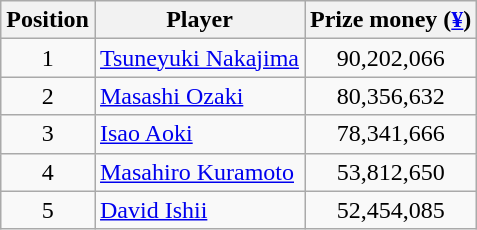<table class="wikitable">
<tr>
<th>Position</th>
<th>Player</th>
<th>Prize money (<a href='#'>¥</a>)</th>
</tr>
<tr>
<td align=center>1</td>
<td> <a href='#'>Tsuneyuki Nakajima</a></td>
<td align=center>90,202,066</td>
</tr>
<tr>
<td align=center>2</td>
<td> <a href='#'>Masashi Ozaki</a></td>
<td align=center>80,356,632</td>
</tr>
<tr>
<td align=center>3</td>
<td> <a href='#'>Isao Aoki</a></td>
<td align=center>78,341,666</td>
</tr>
<tr>
<td align=center>4</td>
<td> <a href='#'>Masahiro Kuramoto</a></td>
<td align=center>53,812,650</td>
</tr>
<tr>
<td align=center>5</td>
<td> <a href='#'>David Ishii</a></td>
<td align=center>52,454,085</td>
</tr>
</table>
